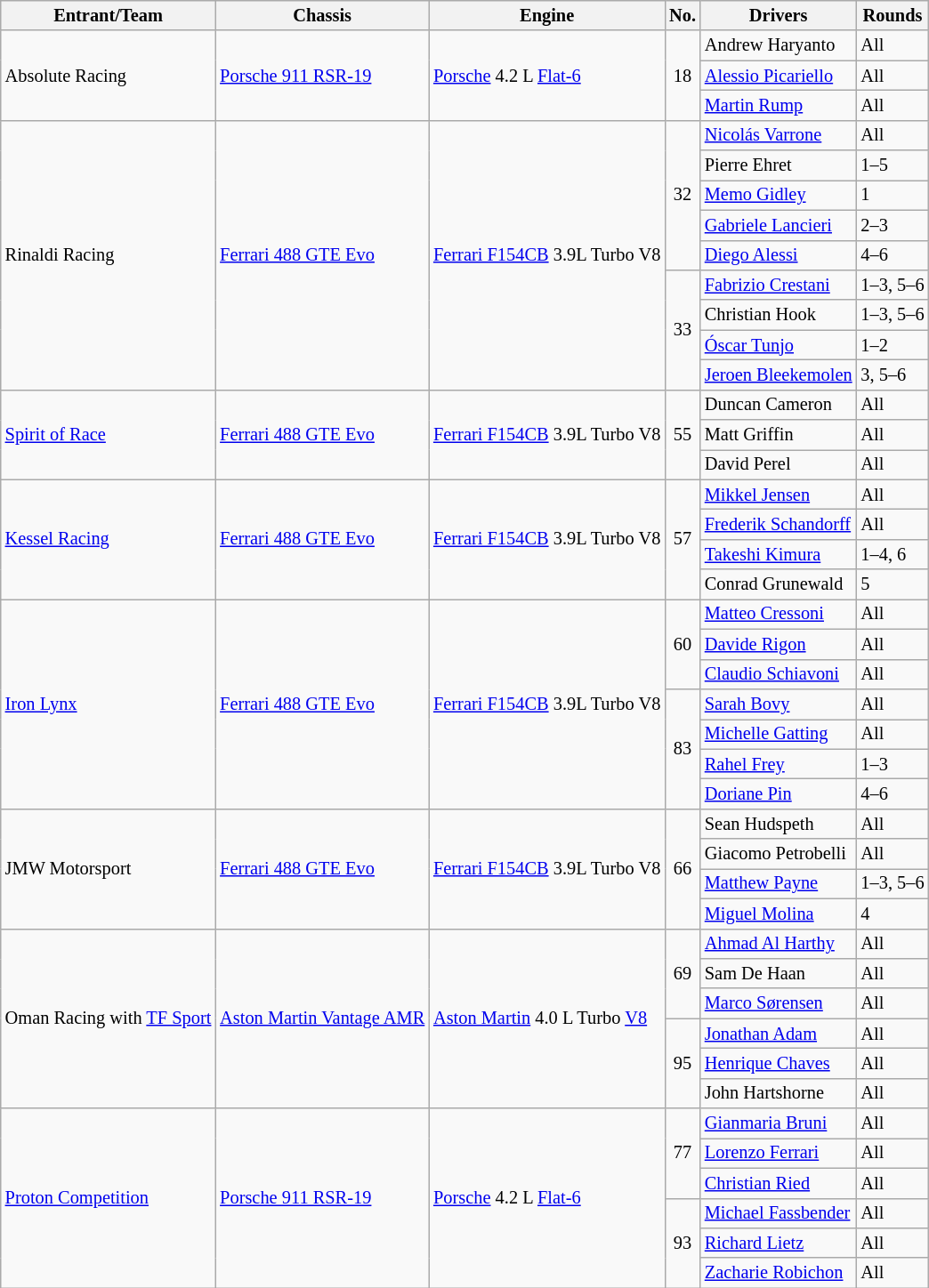<table class="wikitable" style="font-size: 85%;">
<tr>
<th>Entrant/Team</th>
<th>Chassis</th>
<th>Engine</th>
<th>No.</th>
<th>Drivers</th>
<th>Rounds</th>
</tr>
<tr>
<td rowspan="3"> Absolute Racing</td>
<td rowspan="3"><a href='#'>Porsche 911 RSR-19</a></td>
<td rowspan="3"><a href='#'>Porsche</a> 4.2 L <a href='#'>Flat-6</a></td>
<td rowspan="3" align="center">18</td>
<td> Andrew Haryanto</td>
<td>All</td>
</tr>
<tr>
<td> <a href='#'>Alessio Picariello</a></td>
<td>All</td>
</tr>
<tr>
<td> <a href='#'>Martin Rump</a></td>
<td>All</td>
</tr>
<tr>
<td rowspan="9"> Rinaldi Racing</td>
<td rowspan="9"><a href='#'>Ferrari 488 GTE Evo</a></td>
<td rowspan="9"><a href='#'>Ferrari F154CB</a> 3.9L Turbo V8</td>
<td rowspan="5" align="center">32</td>
<td> <a href='#'>Nicolás Varrone</a></td>
<td>All</td>
</tr>
<tr>
<td> Pierre Ehret</td>
<td>1–5</td>
</tr>
<tr>
<td> <a href='#'>Memo Gidley</a></td>
<td>1</td>
</tr>
<tr>
<td> <a href='#'>Gabriele Lancieri</a></td>
<td>2–3</td>
</tr>
<tr>
<td> <a href='#'>Diego Alessi</a></td>
<td>4–6</td>
</tr>
<tr>
<td rowspan="4" align="center">33</td>
<td> <a href='#'>Fabrizio Crestani</a></td>
<td>1–3, 5–6</td>
</tr>
<tr>
<td> Christian Hook</td>
<td>1–3, 5–6</td>
</tr>
<tr>
<td> <a href='#'>Óscar Tunjo</a></td>
<td>1–2</td>
</tr>
<tr>
<td> <a href='#'>Jeroen Bleekemolen</a></td>
<td>3, 5–6</td>
</tr>
<tr>
<td rowspan="3"> <a href='#'>Spirit of Race</a></td>
<td rowspan="3"><a href='#'>Ferrari 488 GTE Evo</a></td>
<td rowspan="3"><a href='#'>Ferrari F154CB</a> 3.9L Turbo V8</td>
<td rowspan="3" align="center">55</td>
<td> Duncan Cameron</td>
<td>All</td>
</tr>
<tr>
<td> Matt Griffin</td>
<td>All</td>
</tr>
<tr>
<td> David Perel</td>
<td>All</td>
</tr>
<tr>
<td rowspan="4"> <a href='#'>Kessel Racing</a></td>
<td rowspan="4"><a href='#'>Ferrari 488 GTE Evo</a></td>
<td rowspan="4"><a href='#'>Ferrari F154CB</a> 3.9L Turbo V8</td>
<td rowspan="4" align="center">57</td>
<td> <a href='#'>Mikkel Jensen</a></td>
<td>All</td>
</tr>
<tr>
<td> <a href='#'>Frederik Schandorff</a></td>
<td>All</td>
</tr>
<tr>
<td> <a href='#'>Takeshi Kimura</a></td>
<td>1–4, 6</td>
</tr>
<tr>
<td> Conrad Grunewald</td>
<td>5</td>
</tr>
<tr>
<td rowspan="7"> <a href='#'>Iron Lynx</a></td>
<td rowspan="7"><a href='#'>Ferrari 488 GTE Evo</a></td>
<td rowspan="7"><a href='#'>Ferrari F154CB</a> 3.9L Turbo V8</td>
<td rowspan="3" align="center">60</td>
<td> <a href='#'>Matteo Cressoni</a></td>
<td>All</td>
</tr>
<tr>
<td> <a href='#'>Davide Rigon</a></td>
<td>All</td>
</tr>
<tr>
<td> <a href='#'>Claudio Schiavoni</a></td>
<td>All</td>
</tr>
<tr>
<td rowspan="4" align="center">83</td>
<td> <a href='#'>Sarah Bovy</a></td>
<td>All</td>
</tr>
<tr>
<td> <a href='#'>Michelle Gatting</a></td>
<td>All</td>
</tr>
<tr>
<td> <a href='#'>Rahel Frey</a></td>
<td>1–3</td>
</tr>
<tr>
<td> <a href='#'>Doriane Pin</a></td>
<td>4–6</td>
</tr>
<tr>
<td rowspan="4"> JMW Motorsport</td>
<td rowspan="4"><a href='#'>Ferrari 488 GTE Evo</a></td>
<td rowspan="4"><a href='#'>Ferrari F154CB</a> 3.9L Turbo V8</td>
<td rowspan="4" align="center">66</td>
<td> Sean Hudspeth</td>
<td>All</td>
</tr>
<tr>
<td> Giacomo Petrobelli</td>
<td>All</td>
</tr>
<tr>
<td> <a href='#'>Matthew Payne</a></td>
<td>1–3, 5–6</td>
</tr>
<tr>
<td> <a href='#'>Miguel Molina</a></td>
<td>4</td>
</tr>
<tr>
<td rowspan="6"> Oman Racing with <a href='#'>TF Sport</a></td>
<td rowspan="6"><a href='#'>Aston Martin Vantage AMR</a></td>
<td rowspan="6"><a href='#'>Aston Martin</a> 4.0 L Turbo <a href='#'>V8</a></td>
<td rowspan="3" align="center">69</td>
<td> <a href='#'>Ahmad Al Harthy</a></td>
<td>All</td>
</tr>
<tr>
<td> Sam De Haan</td>
<td>All</td>
</tr>
<tr>
<td> <a href='#'>Marco Sørensen</a></td>
<td>All</td>
</tr>
<tr>
<td rowspan="3" align="center">95</td>
<td> <a href='#'>Jonathan Adam</a></td>
<td>All</td>
</tr>
<tr>
<td> <a href='#'>Henrique Chaves</a></td>
<td>All</td>
</tr>
<tr>
<td> John Hartshorne</td>
<td>All</td>
</tr>
<tr>
<td rowspan="6"> <a href='#'>Proton Competition</a></td>
<td rowspan="6"><a href='#'>Porsche 911 RSR-19</a></td>
<td rowspan="6"><a href='#'>Porsche</a> 4.2 L <a href='#'>Flat-6</a></td>
<td rowspan="3" align="center">77</td>
<td> <a href='#'>Gianmaria Bruni</a></td>
<td>All</td>
</tr>
<tr>
<td> <a href='#'>Lorenzo Ferrari</a></td>
<td>All</td>
</tr>
<tr>
<td> <a href='#'>Christian Ried</a></td>
<td>All</td>
</tr>
<tr>
<td rowspan="3" align="center">93</td>
<td> <a href='#'>Michael Fassbender</a></td>
<td>All</td>
</tr>
<tr>
<td> <a href='#'>Richard Lietz</a></td>
<td>All</td>
</tr>
<tr>
<td> <a href='#'>Zacharie Robichon</a></td>
<td>All</td>
</tr>
</table>
